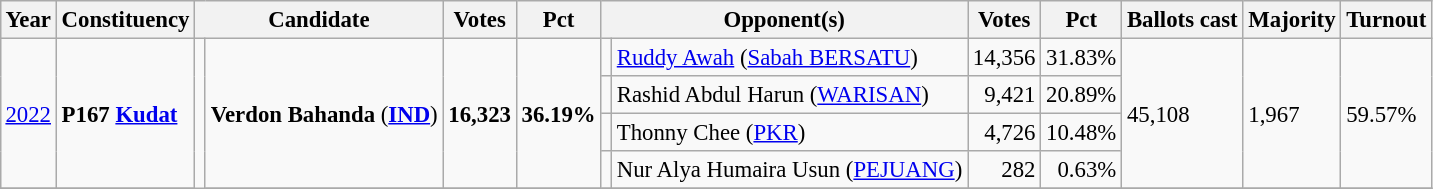<table class="wikitable" style="margin:0.5em ; font-size:95%">
<tr>
<th>Year</th>
<th>Constituency</th>
<th colspan="2">Candidate</th>
<th>Votes</th>
<th>Pct</th>
<th colspan="2">Opponent(s)</th>
<th>Votes</th>
<th>Pct</th>
<th>Ballots cast</th>
<th>Majority</th>
<th>Turnout</th>
</tr>
<tr>
<td rowspan="4"><a href='#'>2022</a></td>
<td rowspan="4"><strong>P167 <a href='#'>Kudat</a></strong></td>
<td rowspan="7" ></td>
<td rowspan="4"><strong>Verdon Bahanda</strong> (<a href='#'><strong>IND</strong></a>)</td>
<td rowspan="4" align=right><strong>16,323</strong></td>
<td rowspan="4"><strong>36.19%</strong></td>
<td></td>
<td><a href='#'>Ruddy Awah</a> (<a href='#'>Sabah BERSATU</a>)</td>
<td align="right">14,356</td>
<td align="right">31.83%</td>
<td rowspan="4">45,108</td>
<td rowspan="4">1,967</td>
<td rowspan="4">59.57%</td>
</tr>
<tr>
<td></td>
<td>Rashid Abdul Harun (<a href='#'>WARISAN</a>)</td>
<td align="right">9,421</td>
<td align="right">20.89%</td>
</tr>
<tr>
<td></td>
<td>Thonny Chee (<a href='#'>PKR</a>)</td>
<td align="right">4,726</td>
<td align="right">10.48%</td>
</tr>
<tr>
<td bgcolor=></td>
<td>Nur Alya Humaira Usun (<a href='#'>PEJUANG</a>)</td>
<td align="right">282</td>
<td align="right">0.63%</td>
</tr>
<tr>
</tr>
</table>
